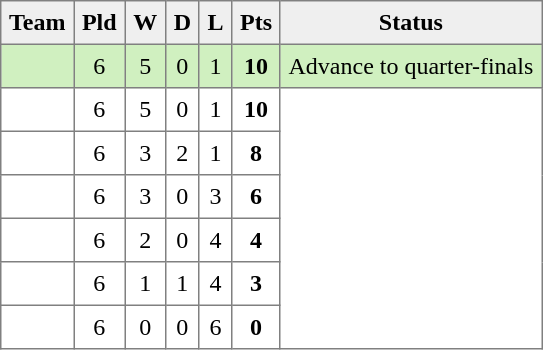<table style=border-collapse:collapse border=1 cellspacing=0 cellpadding=5>
<tr align=center bgcolor=#efefef>
<th>Team</th>
<th>Pld</th>
<th>W</th>
<th>D</th>
<th>L</th>
<th>Pts</th>
<th>Status</th>
</tr>
<tr align=center style="background:#D0F0C0;">
<td style="text-align:left;"> </td>
<td>6</td>
<td>5</td>
<td>0</td>
<td>1</td>
<td><strong>10</strong></td>
<td rowspan=1>Advance to quarter-finals</td>
</tr>
<tr align=center style="background:#FFFFFF;">
<td style="text-align:left;"> </td>
<td>6</td>
<td>5</td>
<td>0</td>
<td>1</td>
<td><strong>10</strong></td>
<td rowspan=6></td>
</tr>
<tr align=center style="background:#FFFFFF;">
<td style="text-align:left;"> </td>
<td>6</td>
<td>3</td>
<td>2</td>
<td>1</td>
<td><strong>8</strong></td>
</tr>
<tr align=center style="background:#FFFFFF;">
<td style="text-align:left;"> </td>
<td>6</td>
<td>3</td>
<td>0</td>
<td>3</td>
<td><strong>6</strong></td>
</tr>
<tr align=center style="background:#FFFFFF;">
<td style="text-align:left;"> </td>
<td>6</td>
<td>2</td>
<td>0</td>
<td>4</td>
<td><strong>4</strong></td>
</tr>
<tr align=center style="background:#FFFFFF;">
<td style="text-align:left;"> </td>
<td>6</td>
<td>1</td>
<td>1</td>
<td>4</td>
<td><strong>3</strong></td>
</tr>
<tr align=center style="background:#FFFFFF;">
<td style="text-align:left;"> </td>
<td>6</td>
<td>0</td>
<td>0</td>
<td>6</td>
<td><strong>0</strong></td>
</tr>
</table>
